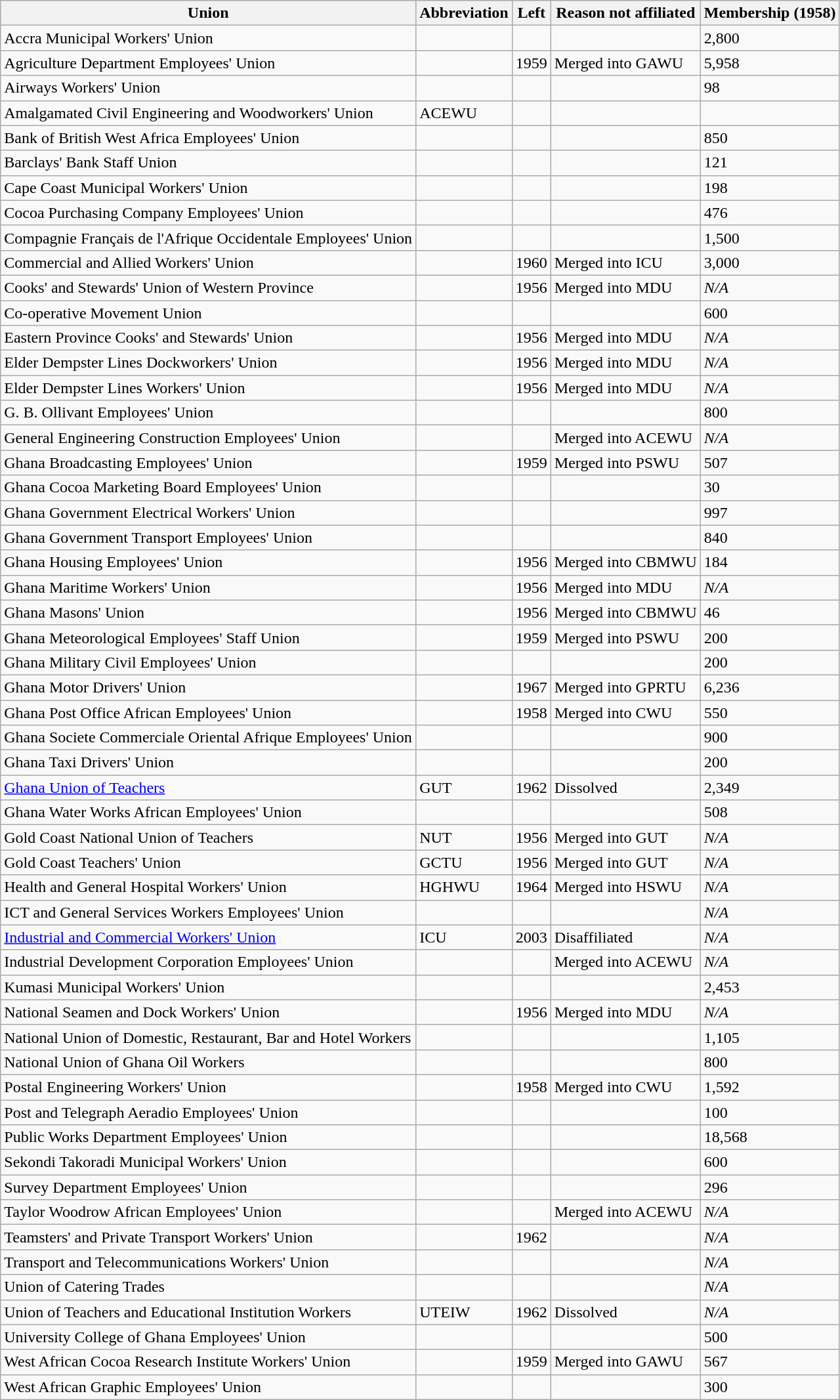<table class="wikitable sortable">
<tr>
<th>Union</th>
<th>Abbreviation</th>
<th>Left</th>
<th>Reason not affiliated</th>
<th>Membership (1958)</th>
</tr>
<tr>
<td>Accra Municipal Workers' Union</td>
<td></td>
<td></td>
<td></td>
<td>2,800</td>
</tr>
<tr>
<td>Agriculture Department Employees' Union</td>
<td></td>
<td>1959</td>
<td>Merged into GAWU</td>
<td>5,958</td>
</tr>
<tr>
<td>Airways Workers' Union</td>
<td></td>
<td></td>
<td></td>
<td>98</td>
</tr>
<tr>
<td>Amalgamated Civil Engineering and Woodworkers' Union</td>
<td>ACEWU</td>
<td></td>
<td></td>
<td></td>
</tr>
<tr>
<td>Bank of British West Africa Employees' Union</td>
<td></td>
<td></td>
<td></td>
<td>850</td>
</tr>
<tr>
<td>Barclays' Bank Staff Union</td>
<td></td>
<td></td>
<td></td>
<td>121</td>
</tr>
<tr>
<td>Cape Coast Municipal Workers' Union</td>
<td></td>
<td></td>
<td></td>
<td>198</td>
</tr>
<tr>
<td>Cocoa Purchasing Company Employees' Union</td>
<td></td>
<td></td>
<td></td>
<td>476</td>
</tr>
<tr>
<td>Compagnie Français de l'Afrique Occidentale Employees' Union</td>
<td></td>
<td></td>
<td></td>
<td>1,500</td>
</tr>
<tr>
<td>Commercial and Allied Workers' Union</td>
<td></td>
<td>1960</td>
<td>Merged into ICU</td>
<td>3,000</td>
</tr>
<tr>
<td>Cooks' and Stewards' Union of Western Province</td>
<td></td>
<td>1956</td>
<td>Merged into MDU</td>
<td><em>N/A</em></td>
</tr>
<tr>
<td>Co-operative Movement Union</td>
<td></td>
<td></td>
<td></td>
<td>600</td>
</tr>
<tr>
<td>Eastern Province Cooks' and Stewards' Union</td>
<td></td>
<td>1956</td>
<td>Merged into MDU</td>
<td><em>N/A</em></td>
</tr>
<tr>
<td>Elder Dempster Lines Dockworkers' Union</td>
<td></td>
<td>1956</td>
<td>Merged into MDU</td>
<td><em>N/A</em></td>
</tr>
<tr>
<td>Elder Dempster Lines Workers' Union</td>
<td></td>
<td>1956</td>
<td>Merged into MDU</td>
<td><em>N/A</em></td>
</tr>
<tr>
<td>G. B. Ollivant Employees' Union</td>
<td></td>
<td></td>
<td></td>
<td>800</td>
</tr>
<tr>
<td>General Engineering Construction Employees' Union</td>
<td></td>
<td></td>
<td>Merged into ACEWU</td>
<td><em>N/A</em></td>
</tr>
<tr>
<td>Ghana Broadcasting Employees' Union</td>
<td></td>
<td>1959</td>
<td>Merged into PSWU</td>
<td>507</td>
</tr>
<tr>
<td>Ghana Cocoa Marketing Board Employees' Union</td>
<td></td>
<td></td>
<td></td>
<td>30</td>
</tr>
<tr>
<td>Ghana Government Electrical Workers' Union</td>
<td></td>
<td></td>
<td></td>
<td>997</td>
</tr>
<tr>
<td>Ghana Government Transport Employees' Union</td>
<td></td>
<td></td>
<td></td>
<td>840</td>
</tr>
<tr>
<td>Ghana Housing Employees' Union</td>
<td></td>
<td>1956</td>
<td>Merged into CBMWU</td>
<td>184</td>
</tr>
<tr>
<td>Ghana Maritime Workers' Union</td>
<td></td>
<td>1956</td>
<td>Merged into MDU</td>
<td><em>N/A</em></td>
</tr>
<tr>
<td>Ghana Masons' Union</td>
<td></td>
<td>1956</td>
<td>Merged into CBMWU</td>
<td>46</td>
</tr>
<tr>
<td>Ghana Meteorological Employees' Staff Union</td>
<td></td>
<td>1959</td>
<td>Merged into PSWU</td>
<td>200</td>
</tr>
<tr>
<td>Ghana Military Civil Employees' Union</td>
<td></td>
<td></td>
<td></td>
<td>200</td>
</tr>
<tr>
<td>Ghana Motor Drivers' Union</td>
<td></td>
<td>1967</td>
<td>Merged into GPRTU</td>
<td>6,236</td>
</tr>
<tr>
<td>Ghana Post Office African Employees' Union</td>
<td></td>
<td>1958</td>
<td>Merged into CWU</td>
<td>550</td>
</tr>
<tr>
<td>Ghana Societe Commerciale Oriental Afrique Employees' Union</td>
<td></td>
<td></td>
<td></td>
<td>900</td>
</tr>
<tr>
<td>Ghana Taxi Drivers' Union</td>
<td></td>
<td></td>
<td></td>
<td>200</td>
</tr>
<tr>
<td><a href='#'>Ghana Union of Teachers</a></td>
<td>GUT</td>
<td>1962</td>
<td>Dissolved</td>
<td>2,349</td>
</tr>
<tr>
<td>Ghana Water Works African Employees' Union</td>
<td></td>
<td></td>
<td></td>
<td>508</td>
</tr>
<tr>
<td>Gold Coast National Union of Teachers</td>
<td>NUT</td>
<td>1956</td>
<td>Merged into GUT</td>
<td><em>N/A</em></td>
</tr>
<tr>
<td>Gold Coast Teachers' Union</td>
<td>GCTU</td>
<td>1956</td>
<td>Merged into GUT</td>
<td><em>N/A</em></td>
</tr>
<tr>
<td>Health and General Hospital Workers' Union</td>
<td>HGHWU</td>
<td>1964</td>
<td>Merged into HSWU</td>
<td><em>N/A</em></td>
</tr>
<tr>
<td>ICT and General Services Workers Employees' Union</td>
<td></td>
<td></td>
<td></td>
<td><em>N/A</em></td>
</tr>
<tr>
<td><a href='#'>Industrial and Commercial Workers' Union</a></td>
<td>ICU</td>
<td>2003</td>
<td>Disaffiliated</td>
<td><em>N/A</em></td>
</tr>
<tr>
<td>Industrial Development Corporation Employees' Union</td>
<td></td>
<td></td>
<td>Merged into ACEWU</td>
<td><em>N/A</em></td>
</tr>
<tr>
<td>Kumasi Municipal Workers' Union</td>
<td></td>
<td></td>
<td></td>
<td>2,453</td>
</tr>
<tr>
<td>National Seamen and Dock Workers' Union</td>
<td></td>
<td>1956</td>
<td>Merged into MDU</td>
<td><em>N/A</em></td>
</tr>
<tr>
<td>National Union of Domestic, Restaurant, Bar and Hotel Workers</td>
<td></td>
<td></td>
<td></td>
<td>1,105</td>
</tr>
<tr>
<td>National Union of Ghana Oil Workers</td>
<td></td>
<td></td>
<td></td>
<td>800</td>
</tr>
<tr>
<td>Postal Engineering Workers' Union</td>
<td></td>
<td>1958</td>
<td>Merged into CWU</td>
<td>1,592</td>
</tr>
<tr>
<td>Post and Telegraph Aeradio Employees' Union</td>
<td></td>
<td></td>
<td></td>
<td>100</td>
</tr>
<tr>
<td>Public Works Department Employees' Union</td>
<td></td>
<td></td>
<td></td>
<td>18,568</td>
</tr>
<tr>
<td>Sekondi Takoradi Municipal Workers' Union</td>
<td></td>
<td></td>
<td></td>
<td>600</td>
</tr>
<tr>
<td>Survey Department Employees' Union</td>
<td></td>
<td></td>
<td></td>
<td>296</td>
</tr>
<tr>
<td>Taylor Woodrow African Employees' Union</td>
<td></td>
<td></td>
<td>Merged into ACEWU</td>
<td><em>N/A</em></td>
</tr>
<tr>
<td>Teamsters' and Private Transport Workers' Union</td>
<td></td>
<td>1962</td>
<td></td>
<td><em>N/A</em></td>
</tr>
<tr>
<td>Transport and Telecommunications Workers' Union</td>
<td></td>
<td></td>
<td></td>
<td><em>N/A</em></td>
</tr>
<tr>
<td>Union of Catering Trades</td>
<td></td>
<td></td>
<td></td>
<td><em>N/A</em></td>
</tr>
<tr>
<td>Union of Teachers and Educational Institution Workers</td>
<td>UTEIW</td>
<td>1962</td>
<td>Dissolved</td>
<td><em>N/A</em></td>
</tr>
<tr>
<td>University College of Ghana Employees' Union</td>
<td></td>
<td></td>
<td></td>
<td>500</td>
</tr>
<tr>
<td>West African Cocoa Research Institute Workers' Union</td>
<td></td>
<td>1959</td>
<td>Merged into GAWU</td>
<td>567</td>
</tr>
<tr>
<td>West African Graphic Employees' Union</td>
<td></td>
<td></td>
<td></td>
<td>300</td>
</tr>
</table>
